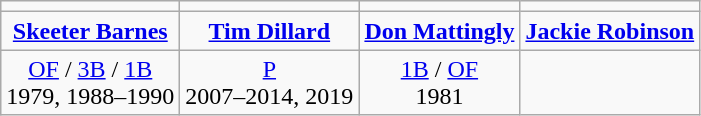<table class="wikitable" style="text-align:center;">
<tr>
<td></td>
<td></td>
<td></td>
<td></td>
</tr>
<tr>
<td><strong><a href='#'>Skeeter Barnes</a></strong></td>
<td><strong><a href='#'>Tim Dillard</a></strong></td>
<td><strong><a href='#'>Don Mattingly</a></strong></td>
<td><strong><a href='#'>Jackie Robinson</a></strong></td>
</tr>
<tr>
<td><a href='#'>OF</a> / <a href='#'>3B</a> / <a href='#'>1B</a><br> 1979, 1988–1990<br> </td>
<td><a href='#'>P</a> <br> 2007–2014, 2019<br> </td>
<td><a href='#'>1B</a> / <a href='#'>OF</a> <br> 1981 <br> </td>
<td></td>
</tr>
</table>
